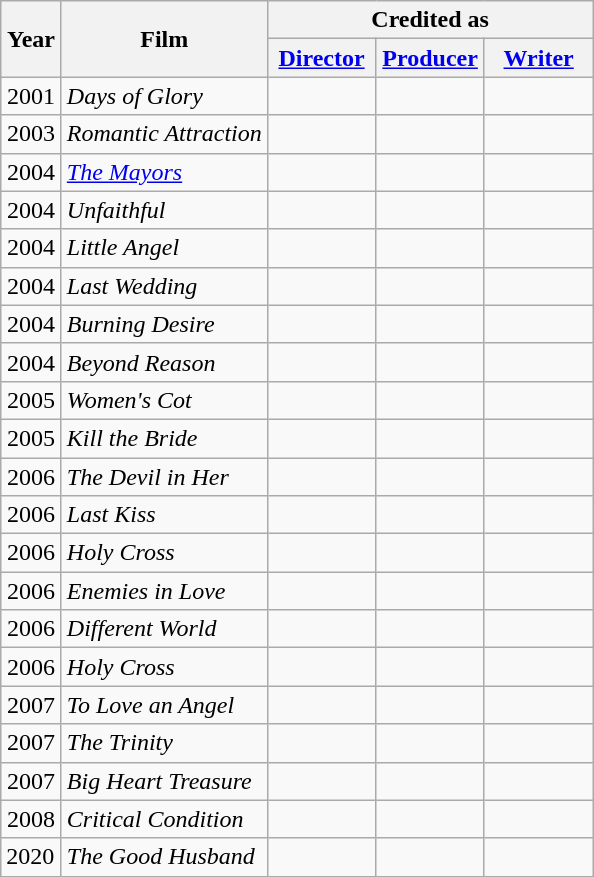<table class="wikitable">
<tr>
<th rowspan="2" width="33">Year</th>
<th rowspan="2">Film</th>
<th colspan="5">Credited as</th>
</tr>
<tr>
<th width=65><a href='#'>Director</a></th>
<th width=65><a href='#'>Producer</a></th>
<th width=65><a href='#'>Writer</a></th>
</tr>
<tr align="center">
<td align="center">2001</td>
<td align="left"><em>Days of Glory</em></td>
<td></td>
<td></td>
<td></td>
</tr>
<tr align="center">
<td align="center">2003</td>
<td align="left"><em>Romantic Attraction</em></td>
<td></td>
<td></td>
<td></td>
</tr>
<tr align="center">
<td align="center">2004</td>
<td align="left"><em><a href='#'>The Mayors</a></em></td>
<td></td>
<td></td>
<td></td>
</tr>
<tr align="center">
<td align="center">2004</td>
<td align="left"><em>Unfaithful</em></td>
<td></td>
<td></td>
<td></td>
</tr>
<tr align="center">
<td align="center">2004</td>
<td align="left"><em>Little Angel</em></td>
<td></td>
<td></td>
<td></td>
</tr>
<tr align="center">
<td align="center">2004</td>
<td align="left"><em>Last Wedding</em></td>
<td></td>
<td></td>
<td></td>
</tr>
<tr align="center">
<td align="center">2004</td>
<td align="left"><em>Burning Desire</em></td>
<td></td>
<td></td>
<td></td>
</tr>
<tr align="center">
<td align="center">2004</td>
<td align="left"><em>Beyond Reason</em></td>
<td></td>
<td></td>
<td></td>
</tr>
<tr align="center">
<td align="center">2005</td>
<td align="left"><em>Women's Cot</em></td>
<td></td>
<td></td>
<td></td>
</tr>
<tr align="center">
<td align="center">2005</td>
<td align="left"><em>Kill the Bride</em></td>
<td></td>
<td></td>
<td></td>
</tr>
<tr align="center">
<td align="center">2006</td>
<td align="left"><em>The Devil in Her</em></td>
<td></td>
<td></td>
<td></td>
</tr>
<tr align="center">
<td align="center">2006</td>
<td align="left"><em>Last Kiss</em></td>
<td></td>
<td></td>
<td></td>
</tr>
<tr align="center">
<td align="center">2006</td>
<td align="left"><em>Holy Cross</em></td>
<td></td>
<td></td>
<td></td>
</tr>
<tr align="center">
<td align="center">2006</td>
<td align="left"><em>Enemies in Love</em></td>
<td></td>
<td></td>
<td></td>
</tr>
<tr align="center">
<td align="center">2006</td>
<td align="left"><em>Different World</em></td>
<td></td>
<td></td>
<td></td>
</tr>
<tr align="center">
<td align="center">2006</td>
<td align="left"><em>Holy Cross</em></td>
<td></td>
<td></td>
<td></td>
</tr>
<tr align="center">
<td align="center">2007</td>
<td align="left"><em>To Love an Angel</em></td>
<td></td>
<td></td>
<td></td>
</tr>
<tr align="center">
<td align="center">2007</td>
<td align="left"><em>The Trinity</em></td>
<td></td>
<td></td>
<td></td>
</tr>
<tr align="center">
<td align="center">2007</td>
<td align="left"><em>Big Heart Treasure</em></td>
<td></td>
<td></td>
<td></td>
</tr>
<tr align="center">
<td align="center">2008</td>
<td align="left"><em>Critical Condition</em></td>
<td></td>
<td></td>
<td></td>
</tr>
<tr>
<td>2020</td>
<td><em>The Good Husband</em></td>
<td></td>
<td></td>
<td></td>
</tr>
</table>
